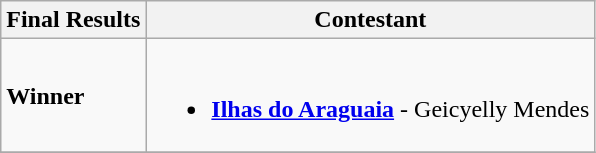<table class="wikitable">
<tr>
<th>Final Results</th>
<th>Contestant</th>
</tr>
<tr>
<td><strong>Winner</strong></td>
<td><br><ul><li><strong> <a href='#'>Ilhas do Araguaia</a></strong> - Geicyelly Mendes</li></ul></td>
</tr>
<tr>
</tr>
</table>
